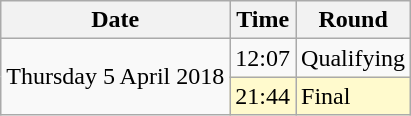<table class="wikitable">
<tr>
<th>Date</th>
<th>Time</th>
<th>Round</th>
</tr>
<tr>
<td rowspan=2>Thursday 5 April 2018</td>
<td>12:07</td>
<td>Qualifying</td>
</tr>
<tr>
<td style=background:lemonchiffon>21:44</td>
<td style=background:lemonchiffon>Final</td>
</tr>
</table>
